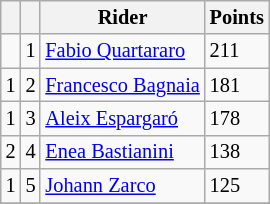<table class="wikitable" style="font-size: 85%;">
<tr>
<th></th>
<th></th>
<th>Rider</th>
<th>Points</th>
</tr>
<tr>
<td></td>
<td align=center>1</td>
<td> <a href='#'>Fabio Quartararo</a></td>
<td align=left>211</td>
</tr>
<tr>
<td> 1</td>
<td align=center>2</td>
<td> <a href='#'>Francesco Bagnaia</a></td>
<td align=left>181</td>
</tr>
<tr>
<td> 1</td>
<td align=center>3</td>
<td> <a href='#'>Aleix Espargaró</a></td>
<td align=left>178</td>
</tr>
<tr>
<td> 2</td>
<td align=center>4</td>
<td> <a href='#'>Enea Bastianini</a></td>
<td align=left>138</td>
</tr>
<tr>
<td> 1</td>
<td align=center>5</td>
<td> <a href='#'>Johann Zarco</a></td>
<td align=left>125</td>
</tr>
<tr>
</tr>
</table>
